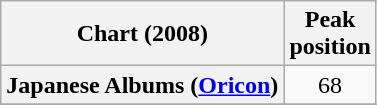<table class="wikitable sortable plainrowheaders">
<tr>
<th scope="col">Chart (2008)</th>
<th scope="col">Peak<br>position</th>
</tr>
<tr>
<th scope="row">Japanese Albums (<a href='#'>Oricon</a>)</th>
<td style="text-align:center;">68</td>
</tr>
<tr>
</tr>
<tr>
</tr>
</table>
